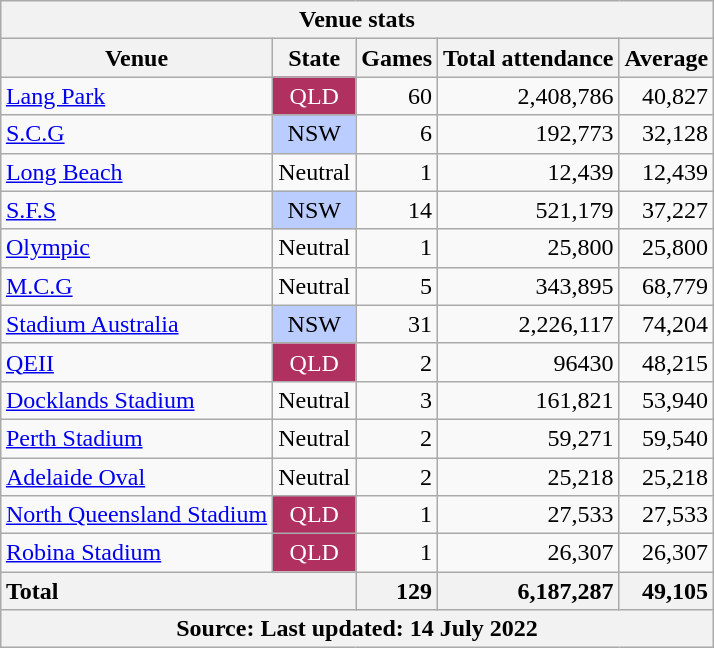<table class="wikitable sortable" style="margin: 1em auto; text-align:right">
<tr>
<th colspan=5>Venue stats</th>
</tr>
<tr>
<th>Venue</th>
<th>State</th>
<th>Games</th>
<th>Total attendance</th>
<th>Average</th>
</tr>
<tr>
<td align=left><a href='#'>Lang Park</a></td>
<td style="background:#b03060; color:white; text-align:center">QLD</td>
<td>60</td>
<td>2,408,786</td>
<td>40,827</td>
</tr>
<tr>
<td align=left><a href='#'>S.C.G</a></td>
<td style="background:#bcf; text-align:center">NSW</td>
<td>6</td>
<td>192,773</td>
<td>32,128</td>
</tr>
<tr>
<td align=left><a href='#'>Long Beach</a></td>
<td style="text-align:center">Neutral</td>
<td>1</td>
<td>12,439</td>
<td>12,439</td>
</tr>
<tr>
<td align=left><a href='#'>S.F.S</a></td>
<td style="background:#bcf; text-align:center">NSW</td>
<td>14</td>
<td>521,179</td>
<td>37,227 </td>
</tr>
<tr>
<td align=left><a href='#'>Olympic</a></td>
<td style="text-align:center">Neutral</td>
<td>1</td>
<td>25,800</td>
<td>25,800</td>
</tr>
<tr>
<td align=left><a href='#'>M.C.G</a></td>
<td style="text-align:center">Neutral</td>
<td>5</td>
<td>343,895</td>
<td>68,779</td>
</tr>
<tr>
<td align=left><a href='#'>Stadium Australia</a></td>
<td style="background:#bcf; text-align:center">NSW</td>
<td>31</td>
<td>2,226,117</td>
<td>74,204</td>
</tr>
<tr>
<td align=left><a href='#'>QEII</a></td>
<td style="background:#b03060; color:white; text-align:center">QLD</td>
<td>2</td>
<td>96430</td>
<td>48,215 </td>
</tr>
<tr>
<td align=left><a href='#'>Docklands Stadium</a></td>
<td style="text-align:center">Neutral</td>
<td>3</td>
<td>161,821</td>
<td>53,940</td>
</tr>
<tr>
<td align=left><a href='#'>Perth Stadium</a></td>
<td style="text-align:center">Neutral</td>
<td>2</td>
<td>59,271</td>
<td>59,540</td>
</tr>
<tr>
<td align=left><a href='#'>Adelaide Oval</a></td>
<td style="text-align:center">Neutral</td>
<td>2</td>
<td>25,218</td>
<td>25,218</td>
</tr>
<tr>
<td align=left><a href='#'>North Queensland Stadium</a></td>
<td style="background:#b03060; color:white; text-align:center">QLD</td>
<td>1</td>
<td>27,533</td>
<td>27,533</td>
</tr>
<tr>
<td align=left><a href='#'>Robina Stadium</a></td>
<td style="background:#b03060; color:white; text-align:center">QLD</td>
<td>1</td>
<td>26,307</td>
<td>26,307</td>
</tr>
<tr>
<th colspan=2 style="text-align:left">Total</th>
<th style="text-align:right">129</th>
<th style="text-align:right">6,187,287</th>
<th style="text-align:right">49,105</th>
</tr>
<tr>
<th colspan=5>Source:  Last updated: 14 July 2022</th>
</tr>
</table>
